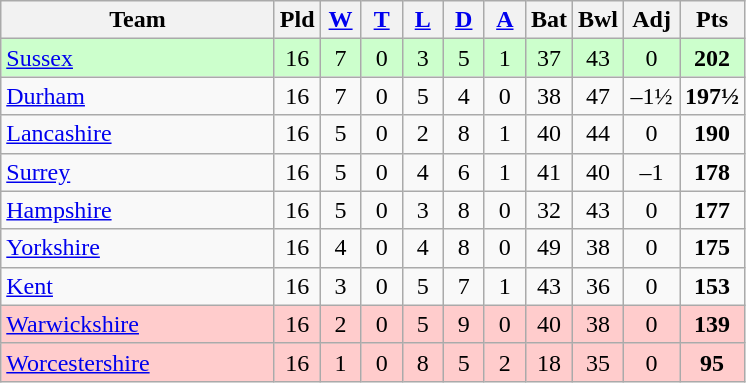<table class="wikitable" style="text-align:center;">
<tr>
<th width=175>Team</th>
<th width=20 abbr="Played">Pld</th>
<th width=20 abbr="Won"><a href='#'>W</a></th>
<th width=20 abbr="Tied"><a href='#'>T</a></th>
<th width=20 abbr="Lost"><a href='#'>L</a></th>
<th width=20 abbr="Drawn"><a href='#'>D</a></th>
<th width=20 abbr="Abandoned"><a href='#'>A</a></th>
<th width=20 abbr="Batting Bonus Points">Bat</th>
<th width=20 abbr="Bowling Bonus Points">Bwl</th>
<th width=30 abbr="Adjustments">Adj</th>
<th width=20 abbr="Points">Pts</th>
</tr>
<tr style="background:#ccffcc;">
<td style="text-align:left;"><a href='#'>Sussex</a></td>
<td>16</td>
<td>7</td>
<td>0</td>
<td>3</td>
<td>5</td>
<td>1</td>
<td>37</td>
<td>43</td>
<td>0</td>
<td><strong>202</strong></td>
</tr>
<tr style="background:#f9f9f9;">
<td style="text-align:left;"><a href='#'>Durham</a></td>
<td>16</td>
<td>7</td>
<td>0</td>
<td>5</td>
<td>4</td>
<td>0</td>
<td>38</td>
<td>47</td>
<td>–1½</td>
<td><strong>197½</strong></td>
</tr>
<tr style="background:#f9f9f9;">
<td style="text-align:left;"><a href='#'>Lancashire</a></td>
<td>16</td>
<td>5</td>
<td>0</td>
<td>2</td>
<td>8</td>
<td>1</td>
<td>40</td>
<td>44</td>
<td>0</td>
<td><strong>190</strong></td>
</tr>
<tr style="background:#f9f9f9;">
<td style="text-align:left;"><a href='#'>Surrey</a></td>
<td>16</td>
<td>5</td>
<td>0</td>
<td>4</td>
<td>6</td>
<td>1</td>
<td>41</td>
<td>40</td>
<td>–1</td>
<td><strong>178</strong></td>
</tr>
<tr style="background:#f9f9f9;">
<td style="text-align:left;"><a href='#'>Hampshire</a></td>
<td>16</td>
<td>5</td>
<td>0</td>
<td>3</td>
<td>8</td>
<td>0</td>
<td>32</td>
<td>43</td>
<td>0</td>
<td><strong>177</strong></td>
</tr>
<tr style="background:#f9f9f9;">
<td style="text-align:left;"><a href='#'>Yorkshire</a></td>
<td>16</td>
<td>4</td>
<td>0</td>
<td>4</td>
<td>8</td>
<td>0</td>
<td>49</td>
<td>38</td>
<td>0</td>
<td><strong>175</strong></td>
</tr>
<tr style="background:#f9f9f9;">
<td style="text-align:left;"><a href='#'>Kent</a></td>
<td>16</td>
<td>3</td>
<td>0</td>
<td>5</td>
<td>7</td>
<td>1</td>
<td>43</td>
<td>36</td>
<td>0</td>
<td><strong>153</strong></td>
</tr>
<tr style="background:#ffcccc;">
<td style="text-align:left;"><a href='#'>Warwickshire</a></td>
<td>16</td>
<td>2</td>
<td>0</td>
<td>5</td>
<td>9</td>
<td>0</td>
<td>40</td>
<td>38</td>
<td>0</td>
<td><strong>139</strong></td>
</tr>
<tr style="background:#ffcccc;">
<td style="text-align:left;"><a href='#'>Worcestershire</a></td>
<td>16</td>
<td>1</td>
<td>0</td>
<td>8</td>
<td>5</td>
<td>2</td>
<td>18</td>
<td>35</td>
<td>0</td>
<td><strong>95</strong></td>
</tr>
</table>
